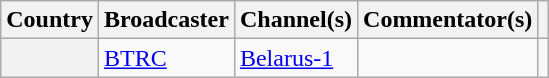<table class="wikitable sortable plainrowheaders">
<tr>
<th scope="col">Country</th>
<th scope="col">Broadcaster</th>
<th scope="col">Channel(s)</th>
<th scope="col">Commentator(s)</th>
<th scope="col"></th>
</tr>
<tr>
<th scope="row"></th>
<td><a href='#'>BTRC</a></td>
<td><a href='#'>Belarus-1</a></td>
<td></td>
<td></td>
</tr>
</table>
